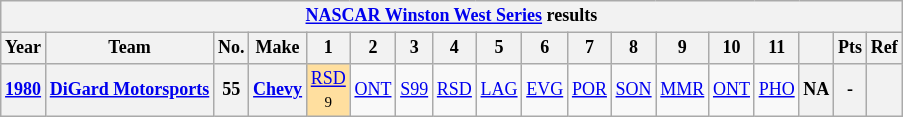<table class="wikitable" style="text-align:center; font-size:75%">
<tr>
<th colspan=23><a href='#'>NASCAR Winston West Series</a> results</th>
</tr>
<tr>
<th>Year</th>
<th>Team</th>
<th>No.</th>
<th>Make</th>
<th>1</th>
<th>2</th>
<th>3</th>
<th>4</th>
<th>5</th>
<th>6</th>
<th>7</th>
<th>8</th>
<th>9</th>
<th>10</th>
<th>11</th>
<th></th>
<th>Pts</th>
<th>Ref</th>
</tr>
<tr>
<th><a href='#'>1980</a></th>
<th><a href='#'>DiGard Motorsports</a></th>
<th>55</th>
<th><a href='#'>Chevy</a></th>
<td style="background:#FFDF9F;"><a href='#'>RSD</a><br><small>9</small></td>
<td><a href='#'>ONT</a></td>
<td><a href='#'>S99</a></td>
<td><a href='#'>RSD</a></td>
<td><a href='#'>LAG</a></td>
<td><a href='#'>EVG</a></td>
<td><a href='#'>POR</a></td>
<td><a href='#'>SON</a></td>
<td><a href='#'>MMR</a></td>
<td><a href='#'>ONT</a></td>
<td><a href='#'>PHO</a></td>
<th>NA</th>
<th>-</th>
<th></th>
</tr>
</table>
